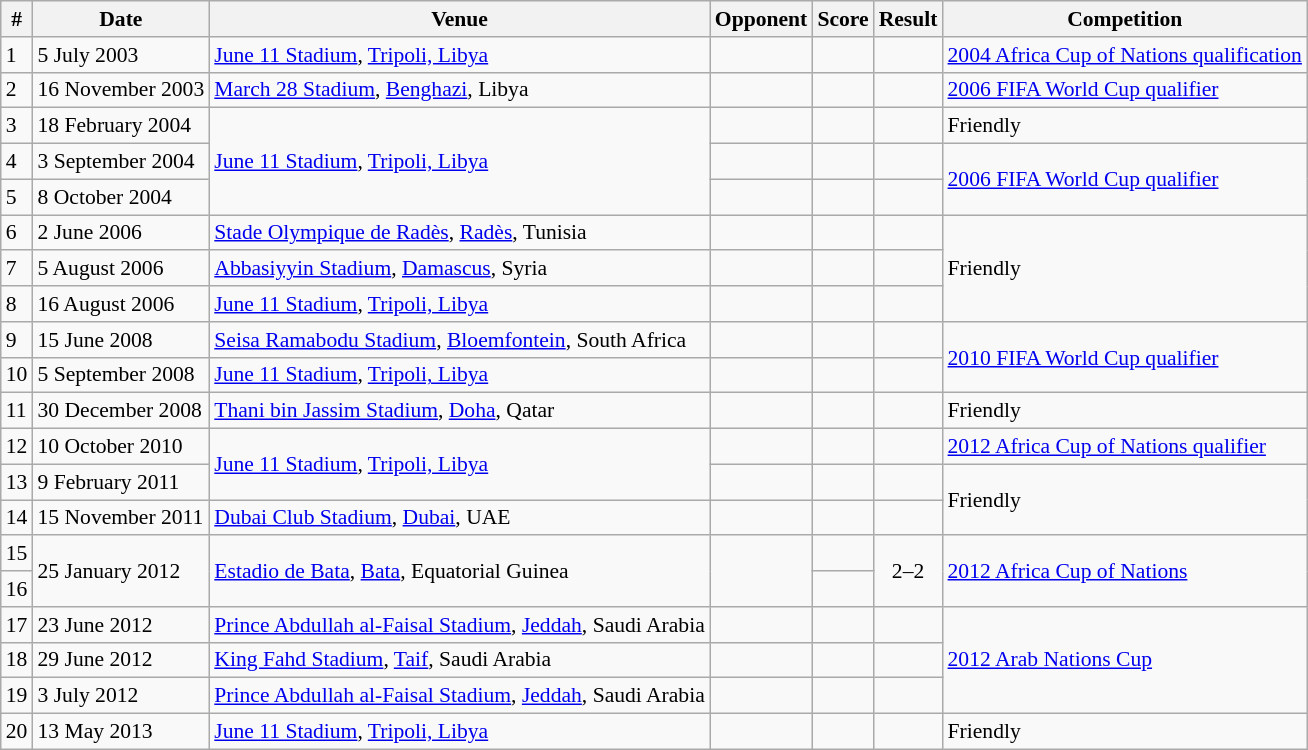<table class="wikitable sortable" style="font-size:90%">
<tr>
<th>#</th>
<th>Date</th>
<th>Venue</th>
<th>Opponent</th>
<th>Score</th>
<th>Result</th>
<th>Competition</th>
</tr>
<tr>
<td>1</td>
<td>5 July 2003</td>
<td><a href='#'>June 11 Stadium</a>, <a href='#'>Tripoli, Libya</a></td>
<td></td>
<td></td>
<td></td>
<td><a href='#'>2004 Africa Cup of Nations qualification</a></td>
</tr>
<tr>
<td>2</td>
<td>16 November 2003</td>
<td><a href='#'>March 28 Stadium</a>, <a href='#'>Benghazi</a>, Libya</td>
<td></td>
<td></td>
<td></td>
<td><a href='#'>2006 FIFA World Cup qualifier</a></td>
</tr>
<tr>
<td>3</td>
<td>18 February 2004</td>
<td rowspan=3><a href='#'>June 11 Stadium</a>, <a href='#'>Tripoli, Libya</a></td>
<td></td>
<td></td>
<td></td>
<td>Friendly</td>
</tr>
<tr>
<td>4</td>
<td>3 September 2004</td>
<td></td>
<td></td>
<td></td>
<td rowspan=2><a href='#'>2006 FIFA World Cup qualifier</a></td>
</tr>
<tr>
<td>5</td>
<td>8 October 2004</td>
<td></td>
<td></td>
<td></td>
</tr>
<tr>
<td>6</td>
<td>2 June 2006</td>
<td><a href='#'>Stade Olympique de Radès</a>, <a href='#'>Radès</a>, Tunisia</td>
<td></td>
<td></td>
<td></td>
<td rowspan=3>Friendly</td>
</tr>
<tr>
<td>7</td>
<td>5 August 2006</td>
<td><a href='#'>Abbasiyyin Stadium</a>, <a href='#'>Damascus</a>, Syria</td>
<td></td>
<td></td>
<td></td>
</tr>
<tr>
<td>8</td>
<td>16 August 2006</td>
<td><a href='#'>June 11 Stadium</a>, <a href='#'>Tripoli, Libya</a></td>
<td></td>
<td></td>
<td></td>
</tr>
<tr>
<td>9</td>
<td>15 June 2008</td>
<td><a href='#'>Seisa Ramabodu Stadium</a>, <a href='#'>Bloemfontein</a>, South Africa</td>
<td></td>
<td></td>
<td></td>
<td rowspan=2><a href='#'>2010 FIFA World Cup qualifier</a></td>
</tr>
<tr>
<td>10</td>
<td>5 September 2008</td>
<td><a href='#'>June 11 Stadium</a>, <a href='#'>Tripoli, Libya</a></td>
<td></td>
<td></td>
<td></td>
</tr>
<tr>
<td>11</td>
<td>30 December 2008</td>
<td><a href='#'>Thani bin Jassim Stadium</a>, <a href='#'>Doha</a>, Qatar</td>
<td></td>
<td></td>
<td></td>
<td>Friendly</td>
</tr>
<tr>
<td>12</td>
<td>10 October 2010</td>
<td rowspan=2><a href='#'>June 11 Stadium</a>, <a href='#'>Tripoli, Libya</a></td>
<td></td>
<td></td>
<td></td>
<td><a href='#'>2012 Africa Cup of Nations qualifier</a></td>
</tr>
<tr>
<td>13</td>
<td>9 February 2011</td>
<td></td>
<td></td>
<td></td>
<td rowspan=2>Friendly</td>
</tr>
<tr>
<td>14</td>
<td>15 November 2011</td>
<td><a href='#'>Dubai Club Stadium</a>, <a href='#'>Dubai</a>, UAE</td>
<td></td>
<td></td>
<td></td>
</tr>
<tr>
<td>15</td>
<td rowspan=2>25 January 2012</td>
<td rowspan=2><a href='#'>Estadio de Bata</a>, <a href='#'>Bata</a>, Equatorial Guinea</td>
<td rowspan=2></td>
<td></td>
<td rowspan=2 style="text-align:center;">2–2</td>
<td rowspan=2><a href='#'>2012 Africa Cup of Nations</a></td>
</tr>
<tr>
<td>16</td>
<td></td>
</tr>
<tr>
<td>17</td>
<td>23 June 2012</td>
<td><a href='#'>Prince Abdullah al-Faisal Stadium</a>, <a href='#'>Jeddah</a>, Saudi Arabia</td>
<td></td>
<td></td>
<td></td>
<td rowspan=3><a href='#'>2012 Arab Nations Cup</a></td>
</tr>
<tr>
<td>18</td>
<td>29 June 2012</td>
<td><a href='#'>King Fahd Stadium</a>, <a href='#'>Taif</a>, Saudi Arabia</td>
<td></td>
<td></td>
<td></td>
</tr>
<tr>
<td>19</td>
<td>3 July 2012</td>
<td><a href='#'>Prince Abdullah al-Faisal Stadium</a>, <a href='#'>Jeddah</a>, Saudi Arabia</td>
<td></td>
<td></td>
<td></td>
</tr>
<tr>
<td>20</td>
<td>13 May 2013</td>
<td><a href='#'>June 11 Stadium</a>, <a href='#'>Tripoli, Libya</a></td>
<td></td>
<td></td>
<td></td>
<td>Friendly</td>
</tr>
</table>
